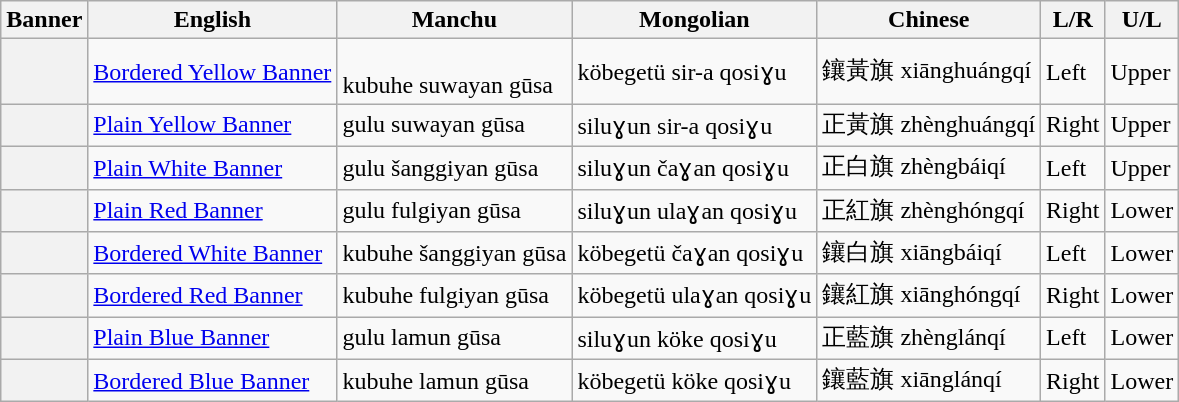<table class="wikitable sortable">
<tr>
<th>Banner</th>
<th>English</th>
<th>Manchu</th>
<th>Mongolian</th>
<th>Chinese</th>
<th>L/R</th>
<th>U/L</th>
</tr>
<tr>
<th></th>
<td><a href='#'>Bordered Yellow Banner</a></td>
<td><br> kubuhe suwayan gūsa</td>
<td> köbegetü sir-a qosiɣu</td>
<td>鑲黃旗 xiānghuángqí</td>
<td>Left</td>
<td>Upper</td>
</tr>
<tr>
<th></th>
<td><a href='#'>Plain Yellow Banner</a></td>
<td> gulu suwayan gūsa</td>
<td> siluɣun sir-a qosiɣu</td>
<td>正黃旗 zhènghuángqí</td>
<td>Right</td>
<td>Upper</td>
</tr>
<tr>
<th></th>
<td><a href='#'>Plain White Banner</a></td>
<td> gulu šanggiyan gūsa</td>
<td> siluɣun čaɣan qosiɣu</td>
<td>正白旗 zhèngbáiqí</td>
<td>Left</td>
<td>Upper</td>
</tr>
<tr>
<th></th>
<td><a href='#'>Plain Red Banner</a></td>
<td> gulu fulgiyan gūsa</td>
<td> siluɣun ulaɣan qosiɣu</td>
<td>正紅旗 zhènghóngqí</td>
<td>Right</td>
<td>Lower</td>
</tr>
<tr>
<th></th>
<td><a href='#'>Bordered White Banner</a></td>
<td> kubuhe šanggiyan gūsa</td>
<td> köbegetü čaɣan qosiɣu</td>
<td>鑲白旗 xiāngbáiqí</td>
<td>Left</td>
<td>Lower</td>
</tr>
<tr>
<th></th>
<td><a href='#'>Bordered Red Banner</a></td>
<td> kubuhe fulgiyan gūsa</td>
<td> köbegetü ulaɣan qosiɣu</td>
<td>鑲紅旗 xiānghóngqí</td>
<td>Right</td>
<td>Lower</td>
</tr>
<tr>
<th></th>
<td><a href='#'>Plain Blue Banner</a></td>
<td> gulu lamun gūsa</td>
<td> siluɣun köke qosiɣu</td>
<td>正藍旗 zhènglánqí</td>
<td>Left</td>
<td>Lower</td>
</tr>
<tr>
<th></th>
<td><a href='#'>Bordered Blue Banner</a></td>
<td> kubuhe lamun gūsa</td>
<td> köbegetü köke qosiɣu</td>
<td>鑲藍旗 xiānglánqí</td>
<td>Right</td>
<td>Lower</td>
</tr>
</table>
